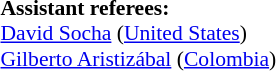<table width=50% style="font-size: 90%">
<tr>
<td><br><strong>Assistant referees:</strong>
<br><a href='#'>David Socha</a> (<a href='#'>United States</a>)
<br><a href='#'>Gilberto Aristizábal</a> (<a href='#'>Colombia</a>)</td>
</tr>
</table>
